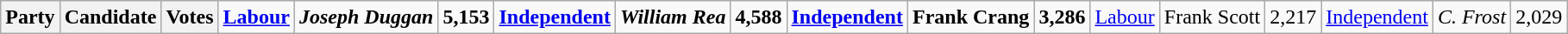<table class="wikitable">
<tr>
<th colspan="2">Party</th>
<th>Candidate</th>
<th>Votes<br></th>
<td><strong><a href='#'>Labour</a></strong></td>
<td><strong><em>Joseph Duggan</em></strong></td>
<td align="right"><strong>5,153</strong><br></td>
<td><strong><a href='#'>Independent</a></strong></td>
<td><strong><em>William Rea</em></strong></td>
<td align="right"><strong>4,588</strong><br></td>
<td><strong><a href='#'>Independent</a></strong></td>
<td><strong>Frank Crang</strong></td>
<td align="right"><strong>3,286</strong><br></td>
<td><a href='#'>Labour</a></td>
<td>Frank Scott</td>
<td align="right">2,217<br></td>
<td><a href='#'>Independent</a></td>
<td><em>C. Frost</em></td>
<td align="right">2,029</td>
</tr>
</table>
